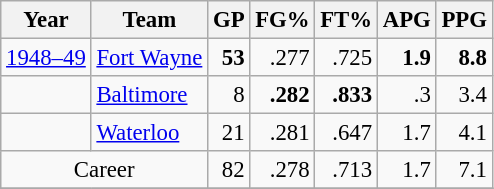<table class="wikitable sortable" style="font-size:95%; text-align:right;">
<tr>
<th>Year</th>
<th>Team</th>
<th>GP</th>
<th>FG%</th>
<th>FT%</th>
<th>APG</th>
<th>PPG</th>
</tr>
<tr>
<td style="text-align:left;"><a href='#'>1948–49</a></td>
<td style="text-align:left;"><a href='#'>Fort Wayne</a></td>
<td><strong>53</strong></td>
<td>.277</td>
<td>.725</td>
<td><strong>1.9</strong></td>
<td><strong>8.8</strong></td>
</tr>
<tr>
<td style="text-align:left;"></td>
<td style="text-align:left;"><a href='#'>Baltimore</a></td>
<td>8</td>
<td><strong>.282</strong></td>
<td><strong>.833</strong></td>
<td>.3</td>
<td>3.4</td>
</tr>
<tr>
<td style="text-align:left;"></td>
<td style="text-align:left;"><a href='#'>Waterloo</a></td>
<td>21</td>
<td>.281</td>
<td>.647</td>
<td>1.7</td>
<td>4.1</td>
</tr>
<tr>
<td style="text-align:center;" colspan="2">Career</td>
<td>82</td>
<td>.278</td>
<td>.713</td>
<td>1.7</td>
<td>7.1</td>
</tr>
<tr>
</tr>
</table>
